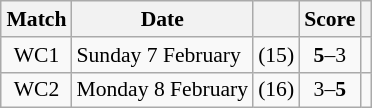<table class="wikitable" style="font-size: 90%; margin: 1em auto 1em auto;">
<tr>
<th>Match</th>
<th>Date</th>
<th></th>
<th>Score</th>
<th></th>
</tr>
<tr>
<td align="center">WC1</td>
<td>Sunday 7 February</td>
<td><strong></strong> (15)</td>
<td align="center"><strong>5</strong>–3</td>
<td></td>
</tr>
<tr>
<td align="center">WC2</td>
<td>Monday 8 February</td>
<td> (16)</td>
<td align="center">3–<strong>5</strong></td>
<td><strong></strong></td>
</tr>
</table>
